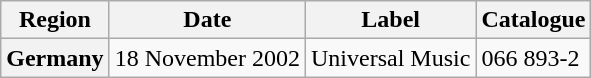<table class="wikitable plainrowheaders">
<tr>
<th scope="col">Region</th>
<th scope="col">Date</th>
<th scope="col">Label</th>
<th scope="col">Catalogue</th>
</tr>
<tr>
<th scope="row">Germany</th>
<td>18 November 2002</td>
<td>Universal Music</td>
<td>066 893-2</td>
</tr>
</table>
